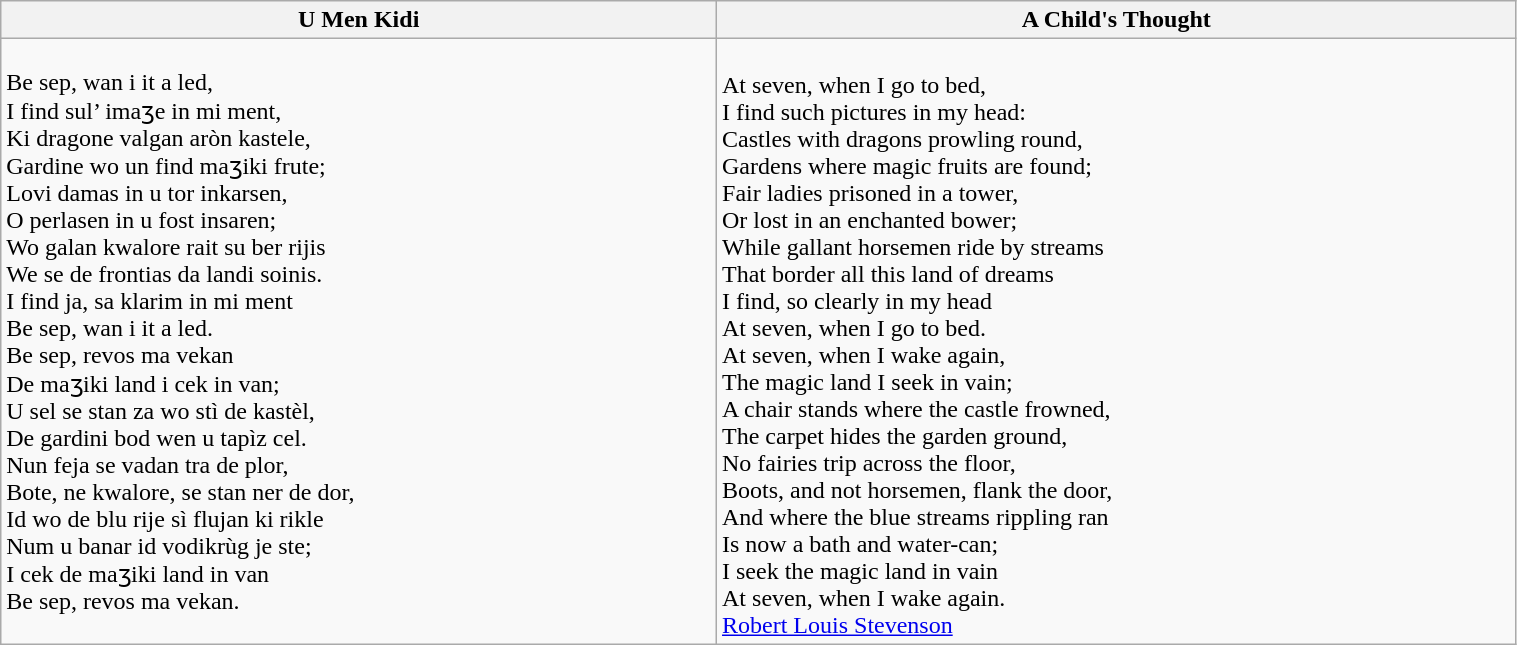<table class="wikitable" style="text-align:left; width:80%;">
<tr>
<th scope=col><strong>U Men Kidi</strong></th>
<th scope=col><strong>A Child's Thought</strong></th>
</tr>
<tr>
<td>Be sep, wan i it a led,<br>I find sul’ imaʒe in mi ment,<br>Ki dragone valgan aròn kastele,<br>Gardine wo un find maʒiki frute;<br>Lovi damas in u tor inkarsen,<br>O perlasen in u fost insaren;<br>Wo galan kwalore rait su ber rijis<br>We se de frontias da landi soinis.<br>I find ja, sa klarim in mi ment<br>Be sep, wan i it a led.<br>Be sep, revos ma vekan<br>De maʒiki land i cek in van;<br>U sel se stan za wo stì de kastèl,<br>De gardini bod wen u tapìz cel.<br>Nun feja se vadan tra de plor,<br>Bote, ne kwalore, se stan ner de dor,<br>Id wo de blu rije sì flujan ki rikle<br>Num u banar id vodikrùg je ste;<br>I cek de maʒiki land in van<br>Be sep, revos ma vekan.</td>
<td><br>At seven, when I go to bed,<br>I find such pictures in my head:<br>Castles with dragons prowling round,<br>Gardens where magic fruits are found;<br>Fair ladies prisoned in a tower,<br>Or lost in an enchanted bower;<br>While gallant horsemen ride by streams<br>That border all this land of dreams<br>I find, so clearly in my head<br>At seven, when I go to bed.<br>At seven, when I wake again,<br>The magic land I seek in vain;<br>A chair stands where the castle frowned,<br>The carpet hides the garden ground,<br>No fairies trip across the floor,<br>Boots, and not horsemen, flank the door,<br>And where the blue streams rippling ran<br>Is now a bath and water-can;<br>I seek the magic land in vain<br>At seven, when I wake again.<br><a href='#'>Robert Louis Stevenson</a></td>
</tr>
</table>
